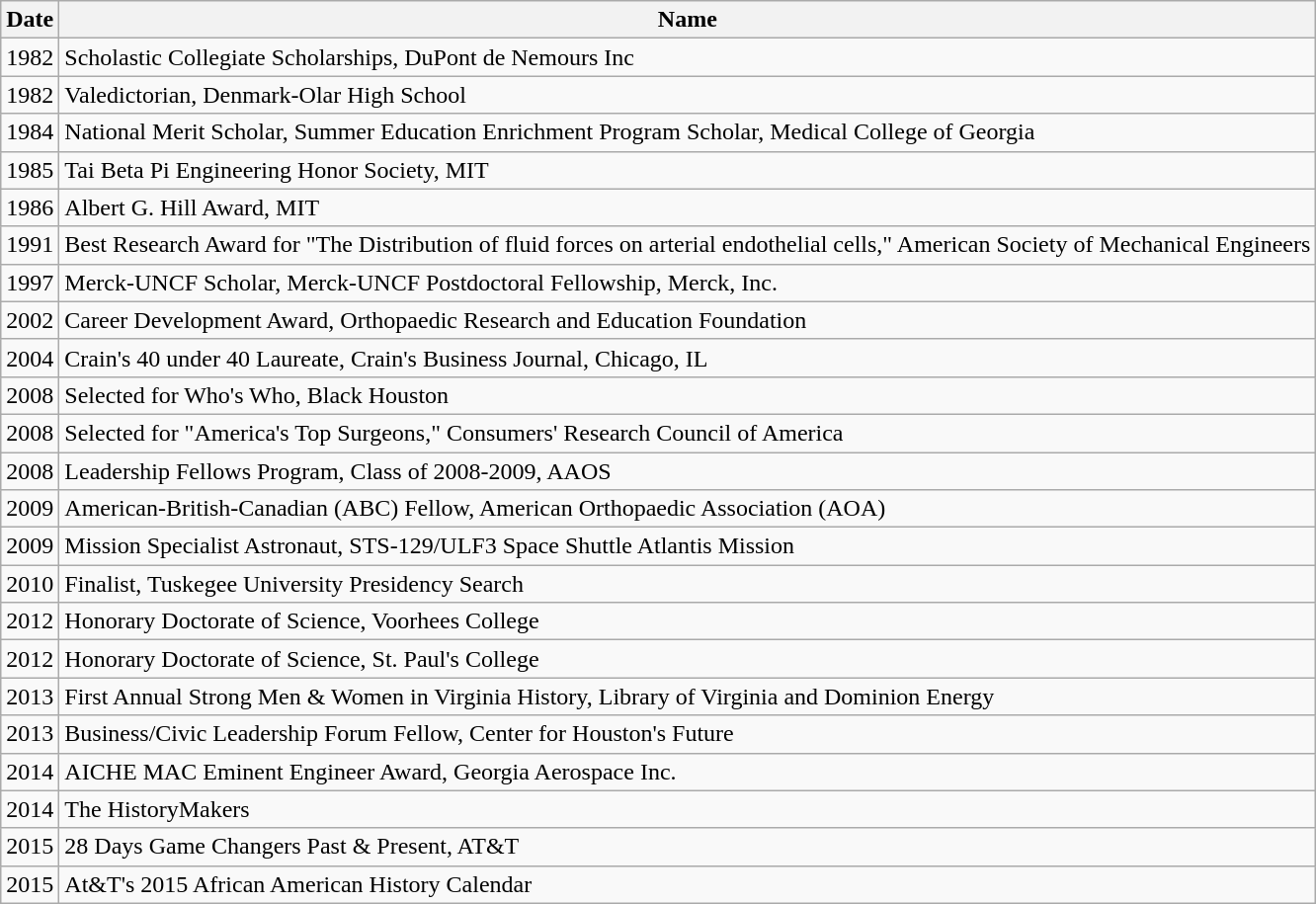<table class="wikitable">
<tr>
<th>Date</th>
<th>Name</th>
</tr>
<tr>
<td>1982</td>
<td>Scholastic Collegiate Scholarships, DuPont de Nemours Inc</td>
</tr>
<tr>
<td>1982</td>
<td>Valedictorian, Denmark-Olar High School</td>
</tr>
<tr>
<td>1984</td>
<td>National Merit Scholar, Summer Education Enrichment Program Scholar, Medical College of Georgia</td>
</tr>
<tr>
<td>1985</td>
<td>Tai Beta Pi Engineering Honor Society, MIT</td>
</tr>
<tr>
<td>1986</td>
<td>Albert G. Hill Award, MIT</td>
</tr>
<tr>
<td>1991</td>
<td>Best Research Award for "The Distribution of fluid forces on arterial endothelial cells," American Society of Mechanical Engineers</td>
</tr>
<tr>
<td>1997</td>
<td>Merck-UNCF Scholar, Merck-UNCF Postdoctoral Fellowship, Merck, Inc.</td>
</tr>
<tr>
<td>2002</td>
<td>Career Development Award, Orthopaedic Research and Education Foundation</td>
</tr>
<tr>
<td>2004</td>
<td>Crain's 40 under 40 Laureate, Crain's Business Journal, Chicago, IL</td>
</tr>
<tr>
<td>2008</td>
<td>Selected for Who's Who, Black Houston</td>
</tr>
<tr>
<td>2008</td>
<td>Selected for "America's Top Surgeons," Consumers' Research Council of America</td>
</tr>
<tr>
<td>2008</td>
<td>Leadership Fellows Program, Class of 2008-2009, AAOS</td>
</tr>
<tr>
<td>2009</td>
<td>American-British-Canadian (ABC) Fellow, American Orthopaedic Association (AOA)</td>
</tr>
<tr>
<td>2009</td>
<td>Mission Specialist Astronaut, STS-129/ULF3 Space Shuttle Atlantis Mission</td>
</tr>
<tr>
<td>2010</td>
<td>Finalist, Tuskegee University Presidency Search</td>
</tr>
<tr>
<td>2012</td>
<td>Honorary Doctorate of Science, Voorhees College</td>
</tr>
<tr>
<td>2012</td>
<td>Honorary Doctorate of Science, St. Paul's College</td>
</tr>
<tr>
<td>2013</td>
<td>First Annual Strong Men & Women in Virginia History, Library of Virginia and Dominion Energy</td>
</tr>
<tr>
<td>2013</td>
<td>Business/Civic Leadership Forum Fellow, Center for Houston's Future</td>
</tr>
<tr>
<td>2014</td>
<td>AICHE MAC Eminent Engineer Award, Georgia Aerospace Inc.</td>
</tr>
<tr>
<td>2014</td>
<td>The HistoryMakers</td>
</tr>
<tr>
<td>2015</td>
<td>28 Days Game Changers Past & Present, AT&T</td>
</tr>
<tr>
<td>2015</td>
<td>At&T's 2015 African American History Calendar</td>
</tr>
</table>
